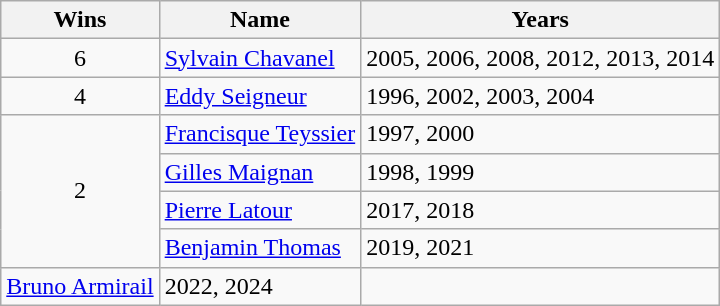<table class="wikitable">
<tr>
<th>Wins</th>
<th>Name</th>
<th>Years</th>
</tr>
<tr>
<td align=center>6</td>
<td><a href='#'>Sylvain Chavanel</a></td>
<td align=left>2005, 2006, 2008, 2012, 2013, 2014</td>
</tr>
<tr>
<td align=center>4</td>
<td><a href='#'>Eddy Seigneur</a></td>
<td align=left>1996, 2002, 2003, 2004</td>
</tr>
<tr>
<td align=center rowspan=4>2</td>
<td><a href='#'>Francisque Teyssier</a></td>
<td align=left>1997, 2000</td>
</tr>
<tr>
<td><a href='#'>Gilles Maignan</a></td>
<td align=left>1998, 1999</td>
</tr>
<tr>
<td><a href='#'>Pierre Latour</a></td>
<td align=left>2017, 2018</td>
</tr>
<tr>
<td><a href='#'>Benjamin Thomas</a></td>
<td align=left>2019, 2021</td>
</tr>
<tr>
<td><a href='#'>Bruno Armirail</a></td>
<td align=left>2022, 2024</td>
</tr>
</table>
